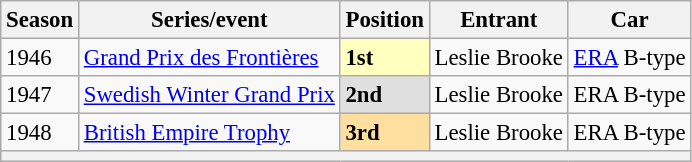<table class="wikitable" style="font-size: 95%;">
<tr>
<th>Season</th>
<th>Series/event</th>
<th>Position</th>
<th>Entrant</th>
<th>Car</th>
</tr>
<tr>
<td>1946</td>
<td><a href='#'>Grand Prix des Frontières</a></td>
<td style="background:#ffffbf;"><strong>1st</strong></td>
<td>Leslie Brooke</td>
<td><a href='#'>ERA</a> B-type</td>
</tr>
<tr>
<td>1947</td>
<td><a href='#'>Swedish Winter Grand Prix</a></td>
<td style="background:#dfdfdf;"><strong>2nd</strong></td>
<td>Leslie Brooke</td>
<td>ERA B-type</td>
</tr>
<tr>
<td>1948</td>
<td><a href='#'>British Empire Trophy</a></td>
<td style="background:#ffdf9f;"><strong>3rd</strong></td>
<td>Leslie Brooke</td>
<td>ERA B-type</td>
</tr>
<tr>
<th colspan="5"></th>
</tr>
</table>
